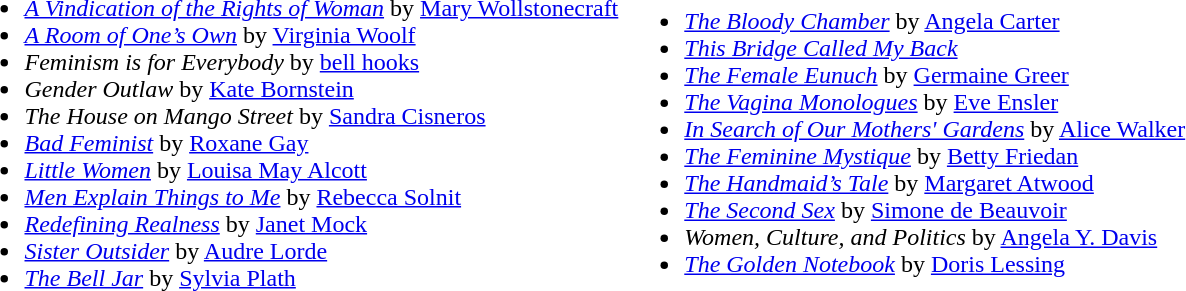<table>
<tr>
<td><br><ul><li><em><a href='#'>A Vindication of the Rights of Woman</a></em> by <a href='#'>Mary Wollstonecraft</a></li><li><em><a href='#'>A Room of One’s Own</a></em> by <a href='#'>Virginia Woolf</a></li><li><em>Feminism is for Everybody</em> by <a href='#'>bell hooks</a></li><li><em>Gender Outlaw</em> by <a href='#'>Kate Bornstein</a></li><li><em>The House on Mango Street</em> by <a href='#'>Sandra Cisneros</a></li><li><em><a href='#'>Bad Feminist</a></em> by <a href='#'>Roxane Gay</a></li><li><em><a href='#'>Little Women</a></em> by <a href='#'>Louisa May Alcott</a></li><li><em><a href='#'>Men Explain Things to Me</a></em> by <a href='#'>Rebecca Solnit</a></li><li><em><a href='#'>Redefining Realness</a></em> by <a href='#'>Janet Mock</a></li><li><em><a href='#'>Sister Outsider</a></em> by <a href='#'>Audre Lorde</a></li><li><em><a href='#'>The Bell Jar</a></em> by <a href='#'>Sylvia Plath</a></li></ul></td>
<td><br><ul><li><em><a href='#'>The Bloody Chamber</a></em> by <a href='#'>Angela Carter</a></li><li><em><a href='#'>This Bridge Called My Back</a></em></li><li><em><a href='#'>The Female Eunuch</a></em> by <a href='#'>Germaine Greer</a></li><li><em><a href='#'>The Vagina Monologues</a></em> by <a href='#'>Eve Ensler</a></li><li><em><a href='#'>In Search of Our Mothers' Gardens</a></em> by <a href='#'>Alice Walker</a></li><li><em><a href='#'>The Feminine Mystique</a></em> by <a href='#'>Betty Friedan</a></li><li><em><a href='#'>The Handmaid’s Tale</a></em> by <a href='#'>Margaret Atwood</a></li><li><em><a href='#'>The Second Sex</a></em> by <a href='#'>Simone de Beauvoir</a></li><li><em>Women, Culture, and Politics</em> by <a href='#'>Angela Y. Davis</a></li><li><em><a href='#'>The Golden Notebook</a></em> by <a href='#'>Doris Lessing</a></li></ul></td>
</tr>
</table>
